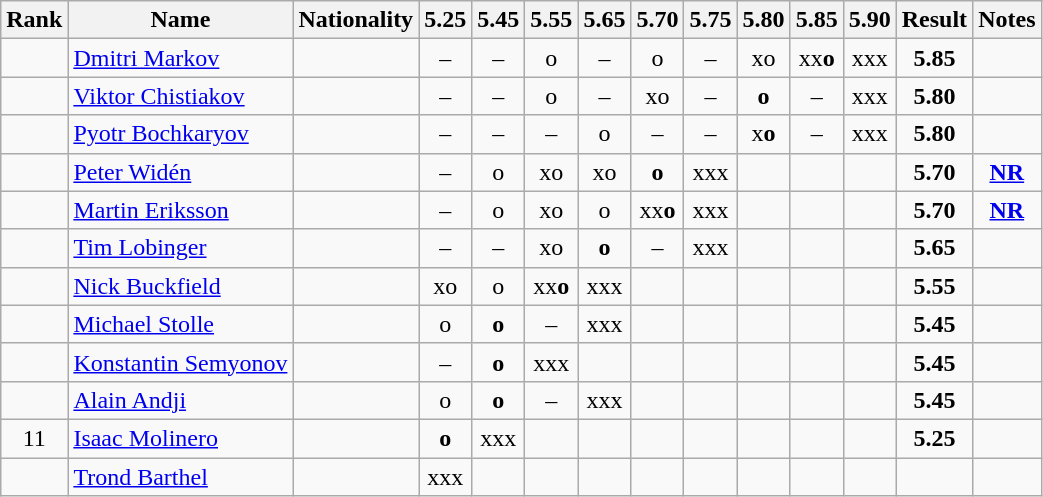<table class="wikitable sortable" style="text-align:center">
<tr>
<th>Rank</th>
<th>Name</th>
<th>Nationality</th>
<th>5.25</th>
<th>5.45</th>
<th>5.55</th>
<th>5.65</th>
<th>5.70</th>
<th>5.75</th>
<th>5.80</th>
<th>5.85</th>
<th>5.90</th>
<th>Result</th>
<th>Notes</th>
</tr>
<tr>
<td></td>
<td align="left"><a href='#'>Dmitri Markov</a></td>
<td align=left></td>
<td>–</td>
<td>–</td>
<td>o</td>
<td>–</td>
<td>o</td>
<td>–</td>
<td>xo</td>
<td>xx<strong>o</strong></td>
<td>xxx</td>
<td><strong>5.85</strong></td>
<td></td>
</tr>
<tr>
<td></td>
<td align="left"><a href='#'>Viktor Chistiakov</a></td>
<td align=left></td>
<td>–</td>
<td>–</td>
<td>o</td>
<td>–</td>
<td>xo</td>
<td>–</td>
<td><strong>o</strong></td>
<td>–</td>
<td>xxx</td>
<td><strong>5.80</strong></td>
<td></td>
</tr>
<tr>
<td></td>
<td align="left"><a href='#'>Pyotr Bochkaryov</a></td>
<td align=left></td>
<td>–</td>
<td>–</td>
<td>–</td>
<td>o</td>
<td>–</td>
<td>–</td>
<td>x<strong>o</strong></td>
<td>–</td>
<td>xxx</td>
<td><strong>5.80</strong></td>
<td></td>
</tr>
<tr>
<td></td>
<td align="left"><a href='#'>Peter Widén</a></td>
<td align=left></td>
<td>–</td>
<td>o</td>
<td>xo</td>
<td>xo</td>
<td><strong>o</strong></td>
<td>xxx</td>
<td></td>
<td></td>
<td></td>
<td><strong>5.70</strong></td>
<td><strong><a href='#'>NR</a></strong></td>
</tr>
<tr>
<td></td>
<td align="left"><a href='#'>Martin Eriksson</a></td>
<td align=left></td>
<td>–</td>
<td>o</td>
<td>xo</td>
<td>o</td>
<td>xx<strong>o</strong></td>
<td>xxx</td>
<td></td>
<td></td>
<td></td>
<td><strong>5.70</strong></td>
<td><strong><a href='#'>NR</a></strong></td>
</tr>
<tr>
<td></td>
<td align="left"><a href='#'>Tim Lobinger</a></td>
<td align=left></td>
<td>–</td>
<td>–</td>
<td>xo</td>
<td><strong>o</strong></td>
<td>–</td>
<td>xxx</td>
<td></td>
<td></td>
<td></td>
<td><strong>5.65</strong></td>
<td></td>
</tr>
<tr>
<td></td>
<td align="left"><a href='#'>Nick Buckfield</a></td>
<td align=left></td>
<td>xo</td>
<td>o</td>
<td>xx<strong>o</strong></td>
<td>xxx</td>
<td></td>
<td></td>
<td></td>
<td></td>
<td></td>
<td><strong>5.55</strong></td>
<td></td>
</tr>
<tr>
<td></td>
<td align="left"><a href='#'>Michael Stolle</a></td>
<td align=left></td>
<td>o</td>
<td><strong>o</strong></td>
<td>–</td>
<td>xxx</td>
<td></td>
<td></td>
<td></td>
<td></td>
<td></td>
<td><strong>5.45</strong></td>
<td></td>
</tr>
<tr>
<td></td>
<td align="left"><a href='#'>Konstantin Semyonov</a></td>
<td align=left></td>
<td>–</td>
<td><strong>o</strong></td>
<td>xxx</td>
<td></td>
<td></td>
<td></td>
<td></td>
<td></td>
<td></td>
<td><strong>5.45</strong></td>
<td></td>
</tr>
<tr>
<td></td>
<td align="left"><a href='#'>Alain Andji</a></td>
<td align=left></td>
<td>o</td>
<td><strong>o</strong></td>
<td>–</td>
<td>xxx</td>
<td></td>
<td></td>
<td></td>
<td></td>
<td></td>
<td><strong>5.45</strong></td>
<td></td>
</tr>
<tr>
<td>11</td>
<td align="left"><a href='#'>Isaac Molinero</a></td>
<td align=left></td>
<td><strong>o</strong></td>
<td>xxx</td>
<td></td>
<td></td>
<td></td>
<td></td>
<td></td>
<td></td>
<td></td>
<td><strong>5.25</strong></td>
<td></td>
</tr>
<tr>
<td></td>
<td align="left"><a href='#'>Trond Barthel</a></td>
<td align=left></td>
<td>xxx</td>
<td></td>
<td></td>
<td></td>
<td></td>
<td></td>
<td></td>
<td></td>
<td></td>
<td><strong></strong></td>
<td></td>
</tr>
</table>
